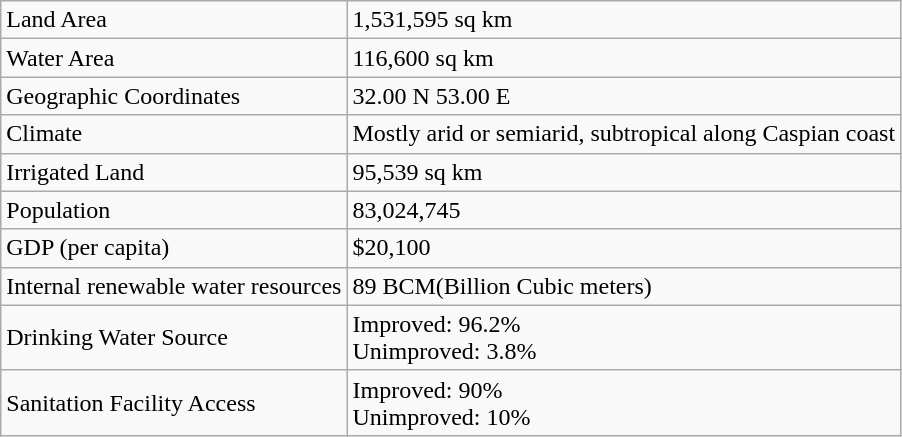<table class="wikitable">
<tr>
<td>Land Area</td>
<td>1,531,595 sq km</td>
</tr>
<tr>
<td>Water Area</td>
<td>116,600 sq km</td>
</tr>
<tr>
<td>Geographic Coordinates</td>
<td>32.00 N 53.00 E</td>
</tr>
<tr>
<td>Climate</td>
<td>Mostly arid or semiarid, subtropical along Caspian coast</td>
</tr>
<tr>
<td>Irrigated Land</td>
<td>95,539 sq km</td>
</tr>
<tr>
<td>Population</td>
<td>83,024,745</td>
</tr>
<tr>
<td>GDP (per capita)</td>
<td>$20,100</td>
</tr>
<tr>
<td>Internal renewable water resources</td>
<td>89  BCM(Billion Cubic meters)</td>
</tr>
<tr>
<td>Drinking Water Source</td>
<td>Improved: 96.2%<br>Unimproved: 3.8%</td>
</tr>
<tr>
<td>Sanitation Facility Access</td>
<td>Improved: 90%<br>Unimproved: 10%</td>
</tr>
</table>
